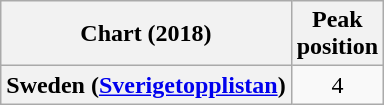<table class="wikitable plainrowheaders" style="text-align:center">
<tr>
<th>Chart (2018)</th>
<th>Peak<br>position</th>
</tr>
<tr>
<th scope="row">Sweden (<a href='#'>Sverigetopplistan</a>)</th>
<td>4</td>
</tr>
</table>
